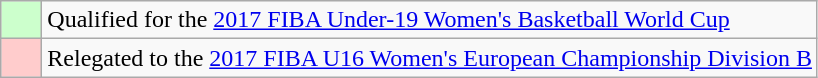<table class="wikitable">
<tr>
<td width=20px bgcolor="#ccffcc"></td>
<td>Qualified for the <a href='#'>2017 FIBA Under-19 Women's Basketball World Cup</a></td>
</tr>
<tr>
<td bgcolor="#ffcccc"></td>
<td>Relegated to the <a href='#'>2017 FIBA U16 Women's European Championship Division B</a></td>
</tr>
</table>
